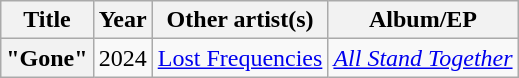<table class="wikitable plainrowheaders" style="text-align:center;">
<tr>
<th scope="col">Title</th>
<th scope="col">Year</th>
<th scope="col">Other artist(s)</th>
<th scope="col">Album/EP</th>
</tr>
<tr>
<th scope="row">"Gone"</th>
<td>2024</td>
<td><a href='#'>Lost Frequencies</a></td>
<td><em><a href='#'>All Stand Together</a></em></td>
</tr>
</table>
